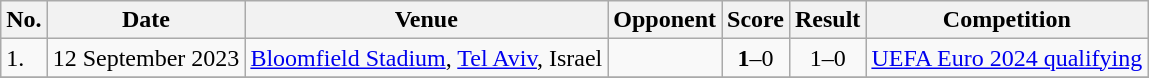<table class="wikitable">
<tr>
<th>No.</th>
<th>Date</th>
<th>Venue</th>
<th>Opponent</th>
<th>Score</th>
<th>Result</th>
<th>Competition</th>
</tr>
<tr>
<td>1.</td>
<td>12 September 2023</td>
<td><a href='#'>Bloomfield Stadium</a>, <a href='#'>Tel Aviv</a>, Israel</td>
<td></td>
<td align=center><strong>1</strong>–0</td>
<td align=center>1–0</td>
<td><a href='#'>UEFA Euro 2024 qualifying</a></td>
</tr>
<tr>
</tr>
</table>
